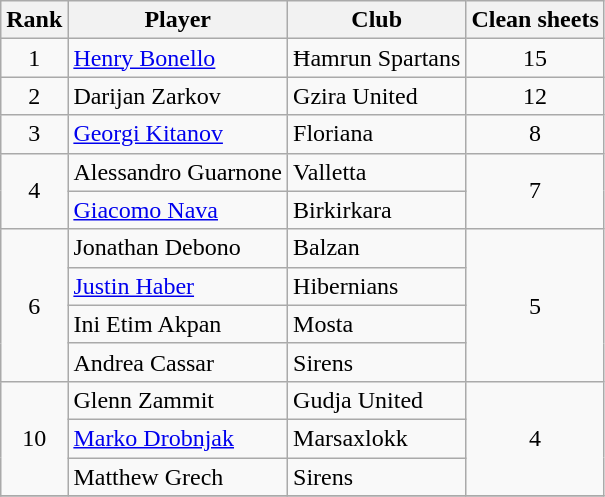<table class="wikitable">
<tr>
<th>Rank</th>
<th>Player</th>
<th>Club</th>
<th>Clean sheets</th>
</tr>
<tr>
<td align="center" rowspan="1">1</td>
<td> <a href='#'>Henry Bonello</a></td>
<td>Ħamrun Spartans</td>
<td align="center" rowspan="1">15</td>
</tr>
<tr>
<td align="center" rowspan="1">2</td>
<td> Darijan Zarkov</td>
<td>Gzira United</td>
<td align="center" rowspan="1">12</td>
</tr>
<tr>
<td align="center" rowspan="1">3</td>
<td> <a href='#'>Georgi Kitanov</a></td>
<td>Floriana</td>
<td align="center" rowspan="1">8</td>
</tr>
<tr>
<td align="center" rowspan="2">4</td>
<td> Alessandro Guarnone</td>
<td>Valletta</td>
<td align="center" rowspan="2">7</td>
</tr>
<tr>
<td> <a href='#'>Giacomo Nava</a></td>
<td>Birkirkara</td>
</tr>
<tr>
<td align="center" rowspan="4">6</td>
<td> Jonathan Debono</td>
<td>Balzan</td>
<td align="center" rowspan="4">5</td>
</tr>
<tr>
<td> <a href='#'>Justin Haber</a></td>
<td>Hibernians</td>
</tr>
<tr>
<td> Ini Etim Akpan</td>
<td>Mosta</td>
</tr>
<tr>
<td> Andrea Cassar</td>
<td>Sirens</td>
</tr>
<tr>
<td align="center" rowspan="3">10</td>
<td> Glenn Zammit</td>
<td>Gudja United</td>
<td align="center" rowspan="3">4</td>
</tr>
<tr>
<td> <a href='#'>Marko Drobnjak</a></td>
<td>Marsaxlokk</td>
</tr>
<tr>
<td> Matthew Grech</td>
<td>Sirens</td>
</tr>
<tr>
</tr>
</table>
